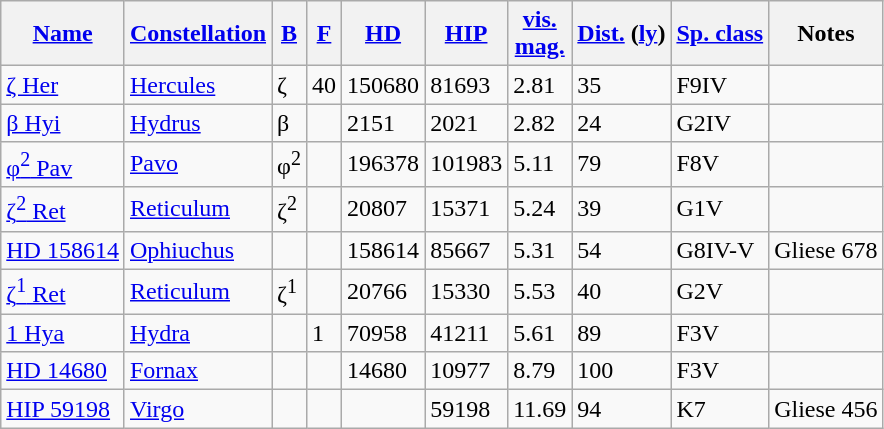<table class="wikitable sortable">
<tr>
<th><a href='#'>Name</a></th>
<th><a href='#'>Constellation</a></th>
<th><a href='#'>B</a></th>
<th><a href='#'>F</a></th>
<th><a href='#'>HD</a></th>
<th><a href='#'>HIP</a></th>
<th><a href='#'>vis.<br>mag.</a></th>
<th><a href='#'>Dist.</a> (<a href='#'>ly</a>)</th>
<th><a href='#'>Sp. class</a></th>
<th>Notes</th>
</tr>
<tr>
<td><a href='#'>ζ Her</a></td>
<td><a href='#'>Hercules</a></td>
<td>ζ</td>
<td>40</td>
<td>150680</td>
<td>81693</td>
<td>2.81</td>
<td>35</td>
<td>F9IV</td>
<td></td>
</tr>
<tr>
<td><a href='#'>β Hyi</a></td>
<td><a href='#'>Hydrus</a></td>
<td>β</td>
<td></td>
<td>2151</td>
<td>2021</td>
<td>2.82</td>
<td>24</td>
<td>G2IV</td>
<td></td>
</tr>
<tr>
<td><a href='#'>φ<sup>2</sup> Pav</a></td>
<td><a href='#'>Pavo</a></td>
<td>φ<sup>2</sup></td>
<td></td>
<td>196378</td>
<td>101983</td>
<td>5.11</td>
<td>79</td>
<td>F8V</td>
<td></td>
</tr>
<tr>
<td><a href='#'>ζ<sup>2</sup> Ret</a></td>
<td><a href='#'>Reticulum</a></td>
<td>ζ<sup>2</sup></td>
<td></td>
<td>20807</td>
<td>15371</td>
<td>5.24</td>
<td>39</td>
<td>G1V</td>
<td></td>
</tr>
<tr>
<td><a href='#'>HD 158614</a></td>
<td><a href='#'>Ophiuchus</a></td>
<td></td>
<td></td>
<td>158614</td>
<td>85667</td>
<td>5.31</td>
<td>54</td>
<td>G8IV-V</td>
<td style="text-align:left;">Gliese 678</td>
</tr>
<tr>
<td><a href='#'>ζ<sup>1</sup> Ret</a></td>
<td><a href='#'>Reticulum</a></td>
<td>ζ<sup>1</sup></td>
<td></td>
<td>20766</td>
<td>15330</td>
<td>5.53</td>
<td>40</td>
<td>G2V</td>
<td></td>
</tr>
<tr>
<td><a href='#'>1 Hya</a></td>
<td><a href='#'>Hydra</a></td>
<td></td>
<td>1</td>
<td>70958</td>
<td>41211</td>
<td>5.61</td>
<td>89</td>
<td>F3V</td>
<td></td>
</tr>
<tr>
<td><a href='#'>HD 14680</a></td>
<td><a href='#'>Fornax</a></td>
<td></td>
<td></td>
<td>14680</td>
<td>10977</td>
<td>8.79</td>
<td>100</td>
<td>F3V</td>
<td></td>
</tr>
<tr>
<td><a href='#'>HIP 59198</a></td>
<td><a href='#'>Virgo</a></td>
<td></td>
<td></td>
<td></td>
<td>59198</td>
<td>11.69</td>
<td>94</td>
<td>K7</td>
<td style="text-align:left;">Gliese 456</td>
</tr>
</table>
